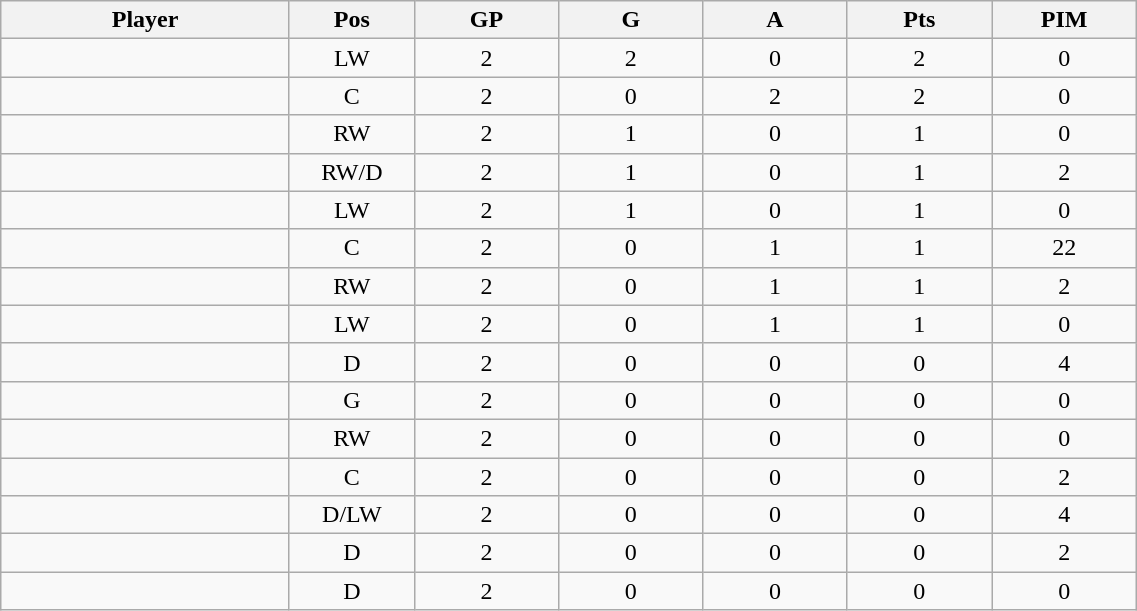<table class="wikitable sortable" width="60%">
<tr ALIGN="center">
<th bgcolor="#DDDDFF" width="10%">Player</th>
<th bgcolor="#DDDDFF" width="3%" title="Position">Pos</th>
<th bgcolor="#DDDDFF" width="5%" title="Games played">GP</th>
<th bgcolor="#DDDDFF" width="5%" title="Goals">G</th>
<th bgcolor="#DDDDFF" width="5%" title="Assists">A</th>
<th bgcolor="#DDDDFF" width="5%" title="Points">Pts</th>
<th bgcolor="#DDDDFF" width="5%" title="Penalties in Minutes">PIM</th>
</tr>
<tr align="center">
<td align="right"></td>
<td>LW</td>
<td>2</td>
<td>2</td>
<td>0</td>
<td>2</td>
<td>0</td>
</tr>
<tr align="center">
<td align="right"></td>
<td>C</td>
<td>2</td>
<td>0</td>
<td>2</td>
<td>2</td>
<td>0</td>
</tr>
<tr align="center">
<td align="right"></td>
<td>RW</td>
<td>2</td>
<td>1</td>
<td>0</td>
<td>1</td>
<td>0</td>
</tr>
<tr align="center">
<td align="right"></td>
<td>RW/D</td>
<td>2</td>
<td>1</td>
<td>0</td>
<td>1</td>
<td>2</td>
</tr>
<tr align="center">
<td align="right"></td>
<td>LW</td>
<td>2</td>
<td>1</td>
<td>0</td>
<td>1</td>
<td>0</td>
</tr>
<tr align="center">
<td align="right"></td>
<td>C</td>
<td>2</td>
<td>0</td>
<td>1</td>
<td>1</td>
<td>22</td>
</tr>
<tr align="center">
<td align="right"></td>
<td>RW</td>
<td>2</td>
<td>0</td>
<td>1</td>
<td>1</td>
<td>2</td>
</tr>
<tr align="center">
<td align="right"></td>
<td>LW</td>
<td>2</td>
<td>0</td>
<td>1</td>
<td>1</td>
<td>0</td>
</tr>
<tr align="center">
<td align="right"></td>
<td>D</td>
<td>2</td>
<td>0</td>
<td>0</td>
<td>0</td>
<td>4</td>
</tr>
<tr align="center">
<td align="right"></td>
<td>G</td>
<td>2</td>
<td>0</td>
<td>0</td>
<td>0</td>
<td>0</td>
</tr>
<tr align="center">
<td align="right"></td>
<td>RW</td>
<td>2</td>
<td>0</td>
<td>0</td>
<td>0</td>
<td>0</td>
</tr>
<tr align="center">
<td align="right"></td>
<td>C</td>
<td>2</td>
<td>0</td>
<td>0</td>
<td>0</td>
<td>2</td>
</tr>
<tr align="center">
<td align="right"></td>
<td>D/LW</td>
<td>2</td>
<td>0</td>
<td>0</td>
<td>0</td>
<td>4</td>
</tr>
<tr align="center">
<td align="right"></td>
<td>D</td>
<td>2</td>
<td>0</td>
<td>0</td>
<td>0</td>
<td>2</td>
</tr>
<tr align="center">
<td align="right"></td>
<td>D</td>
<td>2</td>
<td>0</td>
<td>0</td>
<td>0</td>
<td>0</td>
</tr>
</table>
